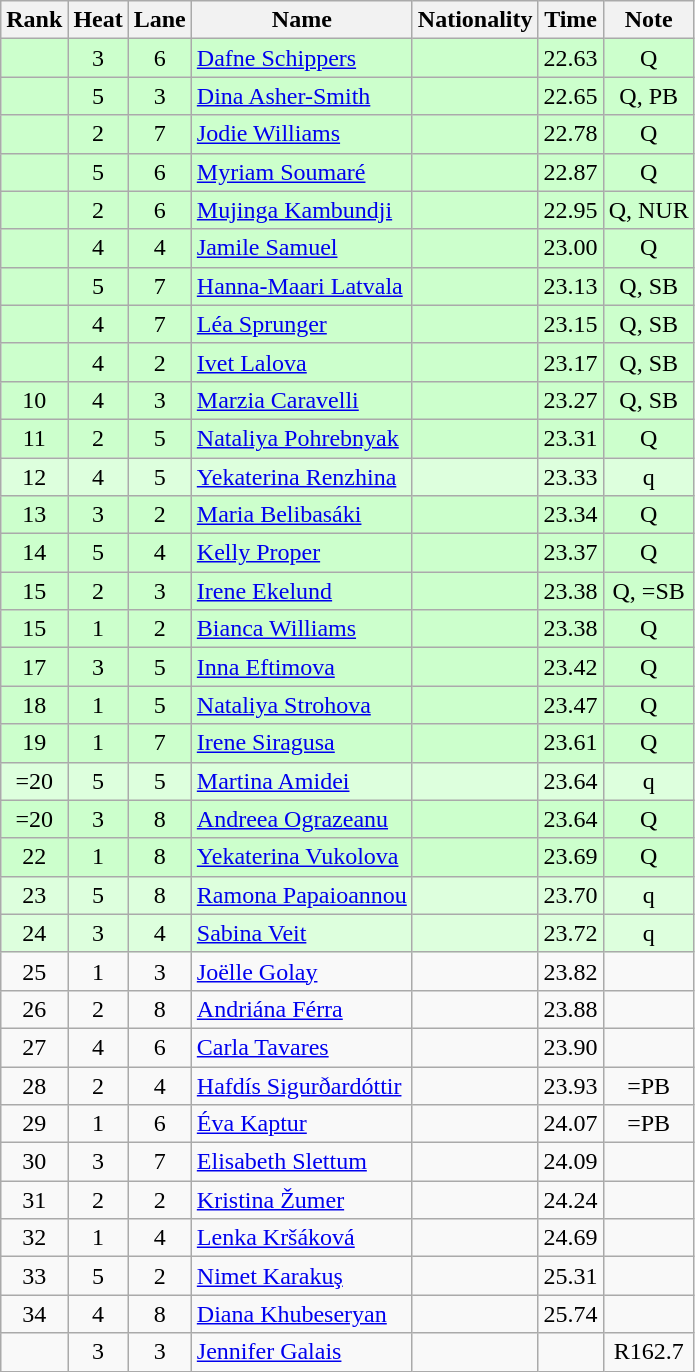<table class="wikitable sortable" style="text-align:center">
<tr>
<th>Rank</th>
<th>Heat</th>
<th>Lane</th>
<th>Name</th>
<th>Nationality</th>
<th>Time</th>
<th>Note</th>
</tr>
<tr bgcolor=ccffcc>
<td></td>
<td>3</td>
<td>6</td>
<td align=left><a href='#'>Dafne Schippers</a></td>
<td align=left></td>
<td>22.63</td>
<td>Q</td>
</tr>
<tr bgcolor=ccffcc>
<td></td>
<td>5</td>
<td>3</td>
<td align=left><a href='#'>Dina Asher-Smith</a></td>
<td align=left></td>
<td>22.65</td>
<td>Q, PB</td>
</tr>
<tr bgcolor=ccffcc>
<td></td>
<td>2</td>
<td>7</td>
<td align=left><a href='#'>Jodie Williams</a></td>
<td align=left></td>
<td>22.78</td>
<td>Q</td>
</tr>
<tr bgcolor=ccffcc>
<td></td>
<td>5</td>
<td>6</td>
<td align=left><a href='#'>Myriam Soumaré</a></td>
<td align=left></td>
<td>22.87</td>
<td>Q</td>
</tr>
<tr bgcolor=ccffcc>
<td></td>
<td>2</td>
<td>6</td>
<td align=left><a href='#'>Mujinga Kambundji</a></td>
<td align=left></td>
<td>22.95</td>
<td>Q, NUR</td>
</tr>
<tr bgcolor=ccffcc>
<td></td>
<td>4</td>
<td>4</td>
<td align=left><a href='#'>Jamile Samuel</a></td>
<td align=left></td>
<td>23.00</td>
<td>Q</td>
</tr>
<tr bgcolor=ccffcc>
<td></td>
<td>5</td>
<td>7</td>
<td align=left><a href='#'>Hanna-Maari Latvala</a></td>
<td align=left></td>
<td>23.13</td>
<td>Q, SB</td>
</tr>
<tr bgcolor=ccffcc>
<td></td>
<td>4</td>
<td>7</td>
<td align=left><a href='#'>Léa Sprunger</a></td>
<td align=left></td>
<td>23.15</td>
<td>Q, SB</td>
</tr>
<tr bgcolor=ccffcc>
<td></td>
<td>4</td>
<td>2</td>
<td align=left><a href='#'>Ivet Lalova</a></td>
<td align=left></td>
<td>23.17</td>
<td>Q, SB</td>
</tr>
<tr bgcolor=ccffcc>
<td>10</td>
<td>4</td>
<td>3</td>
<td align=left><a href='#'>Marzia Caravelli</a></td>
<td align=left></td>
<td>23.27</td>
<td>Q, SB</td>
</tr>
<tr bgcolor=ccffcc>
<td>11</td>
<td>2</td>
<td>5</td>
<td align=left><a href='#'>Nataliya Pohrebnyak</a></td>
<td align=left></td>
<td>23.31</td>
<td>Q</td>
</tr>
<tr bgcolor=ddffdd>
<td>12</td>
<td>4</td>
<td>5</td>
<td align=left><a href='#'>Yekaterina Renzhina</a></td>
<td align=left></td>
<td>23.33</td>
<td>q</td>
</tr>
<tr bgcolor=ccffcc>
<td>13</td>
<td>3</td>
<td>2</td>
<td align=left><a href='#'>Maria Belibasáki</a></td>
<td align=left></td>
<td>23.34</td>
<td>Q</td>
</tr>
<tr bgcolor=ccffcc>
<td>14</td>
<td>5</td>
<td>4</td>
<td align=left><a href='#'>Kelly Proper</a></td>
<td align=left></td>
<td>23.37</td>
<td>Q</td>
</tr>
<tr bgcolor=ccffcc>
<td>15</td>
<td>2</td>
<td>3</td>
<td align=left><a href='#'>Irene Ekelund</a></td>
<td align=left></td>
<td>23.38</td>
<td>Q, =SB</td>
</tr>
<tr bgcolor=ccffcc>
<td>15</td>
<td>1</td>
<td>2</td>
<td align=left><a href='#'>Bianca Williams</a></td>
<td align=left></td>
<td>23.38</td>
<td>Q</td>
</tr>
<tr bgcolor=ccffcc>
<td>17</td>
<td>3</td>
<td>5</td>
<td align=left><a href='#'>Inna Eftimova</a></td>
<td align=left></td>
<td>23.42</td>
<td>Q</td>
</tr>
<tr bgcolor=ccffcc>
<td>18</td>
<td>1</td>
<td>5</td>
<td align=left><a href='#'>Nataliya Strohova</a></td>
<td align=left></td>
<td>23.47</td>
<td>Q</td>
</tr>
<tr bgcolor=ccffcc>
<td>19</td>
<td>1</td>
<td>7</td>
<td align=left><a href='#'>Irene Siragusa</a></td>
<td align=left></td>
<td>23.61</td>
<td>Q</td>
</tr>
<tr bgcolor=ddffdd>
<td>=20</td>
<td>5</td>
<td>5</td>
<td align=left><a href='#'>Martina Amidei</a></td>
<td align=left></td>
<td>23.64</td>
<td>q</td>
</tr>
<tr bgcolor=ccffcc>
<td>=20</td>
<td>3</td>
<td>8</td>
<td align=left><a href='#'>Andreea Ograzeanu</a></td>
<td align=left></td>
<td>23.64</td>
<td>Q</td>
</tr>
<tr bgcolor=ccffcc>
<td>22</td>
<td>1</td>
<td>8</td>
<td align=left><a href='#'>Yekaterina Vukolova</a></td>
<td align=left></td>
<td>23.69</td>
<td>Q</td>
</tr>
<tr bgcolor=ddffdd>
<td>23</td>
<td>5</td>
<td>8</td>
<td align=left><a href='#'>Ramona Papaioannou</a></td>
<td align=left></td>
<td>23.70</td>
<td>q</td>
</tr>
<tr bgcolor=ddffdd>
<td>24</td>
<td>3</td>
<td>4</td>
<td align=left><a href='#'>Sabina Veit</a></td>
<td align=left></td>
<td>23.72</td>
<td>q</td>
</tr>
<tr>
<td>25</td>
<td>1</td>
<td>3</td>
<td align=left><a href='#'>Joëlle Golay</a></td>
<td align=left></td>
<td>23.82</td>
<td></td>
</tr>
<tr>
<td>26</td>
<td>2</td>
<td>8</td>
<td align=left><a href='#'>Andriána Férra</a></td>
<td align=left></td>
<td>23.88</td>
<td></td>
</tr>
<tr>
<td>27</td>
<td>4</td>
<td>6</td>
<td align=left><a href='#'>Carla Tavares</a></td>
<td align=left></td>
<td>23.90</td>
<td></td>
</tr>
<tr>
<td>28</td>
<td>2</td>
<td>4</td>
<td align=left><a href='#'>Hafdís Sigurðardóttir</a></td>
<td align=left></td>
<td>23.93</td>
<td>=PB</td>
</tr>
<tr>
<td>29</td>
<td>1</td>
<td>6</td>
<td align=left><a href='#'>Éva Kaptur</a></td>
<td align=left></td>
<td>24.07</td>
<td>=PB</td>
</tr>
<tr>
<td>30</td>
<td>3</td>
<td>7</td>
<td align=left><a href='#'>Elisabeth Slettum</a></td>
<td align=left></td>
<td>24.09</td>
<td></td>
</tr>
<tr>
<td>31</td>
<td>2</td>
<td>2</td>
<td align=left><a href='#'>Kristina Žumer</a></td>
<td align=left></td>
<td>24.24</td>
<td></td>
</tr>
<tr>
<td>32</td>
<td>1</td>
<td>4</td>
<td align=left><a href='#'>Lenka Kršáková</a></td>
<td align=left></td>
<td>24.69</td>
<td></td>
</tr>
<tr>
<td>33</td>
<td>5</td>
<td>2</td>
<td align=left><a href='#'>Nimet Karakuş</a></td>
<td align=left></td>
<td>25.31</td>
<td></td>
</tr>
<tr>
<td>34</td>
<td>4</td>
<td>8</td>
<td align=left><a href='#'>Diana Khubeseryan</a></td>
<td align=left></td>
<td>25.74</td>
<td></td>
</tr>
<tr>
<td></td>
<td>3</td>
<td>3</td>
<td align=left><a href='#'>Jennifer Galais</a></td>
<td align=left></td>
<td></td>
<td>R162.7</td>
</tr>
</table>
